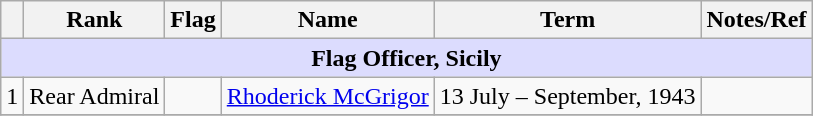<table class="wikitable">
<tr>
<th></th>
<th>Rank</th>
<th>Flag</th>
<th>Name</th>
<th>Term</th>
<th>Notes/Ref</th>
</tr>
<tr>
<td colspan="6" align="center" style="background:#dcdcfe;"><strong>Flag Officer, Sicily</strong> </td>
</tr>
<tr>
<td>1</td>
<td>Rear Admiral</td>
<td></td>
<td><a href='#'>Rhoderick McGrigor</a></td>
<td>13 July – September, 1943</td>
<td></td>
</tr>
<tr>
</tr>
</table>
